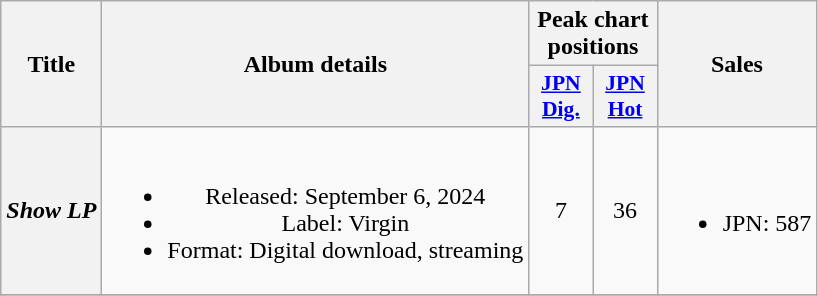<table class="wikitable plainrowheaders" style="text-align:center">
<tr>
<th scope="col" rowspan="2">Title</th>
<th scope="col" rowspan="2">Album details</th>
<th scope="col" colspan="2">Peak chart positions</th>
<th scope="col" rowspan="2">Sales</th>
</tr>
<tr>
<th scope="col" style="width:2.5em;font-size:90%;"><a href='#'>JPN<br>Dig.</a><br></th>
<th scope="col" style="width:2.5em;font-size:90%;"><a href='#'>JPN<br>Hot</a><br></th>
</tr>
<tr>
<th scope="row"><em>Show LP</em></th>
<td><br><ul><li>Released: September 6, 2024</li><li>Label: Virgin</li><li>Format: Digital download, streaming</li></ul></td>
<td>7</td>
<td>36</td>
<td><br><ul><li>JPN: 587 </li></ul></td>
</tr>
<tr>
</tr>
</table>
